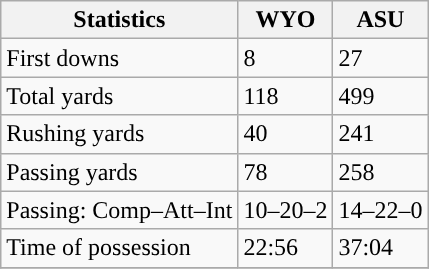<table class="wikitable" style="float: left;">
<tr>
<th>Statistics</th>
<th>WYO</th>
<th>ASU</th>
</tr>
<tr>
<td>First downs</td>
<td>8</td>
<td>27</td>
</tr>
<tr>
<td>Total yards</td>
<td>118</td>
<td>499</td>
</tr>
<tr>
<td>Rushing yards</td>
<td>40</td>
<td>241</td>
</tr>
<tr>
<td>Passing yards</td>
<td>78</td>
<td>258</td>
</tr>
<tr>
<td>Passing: Comp–Att–Int</td>
<td>10–20–2</td>
<td>14–22–0</td>
</tr>
<tr>
<td>Time of possession</td>
<td>22:56</td>
<td>37:04</td>
</tr>
<tr>
</tr>
</table>
